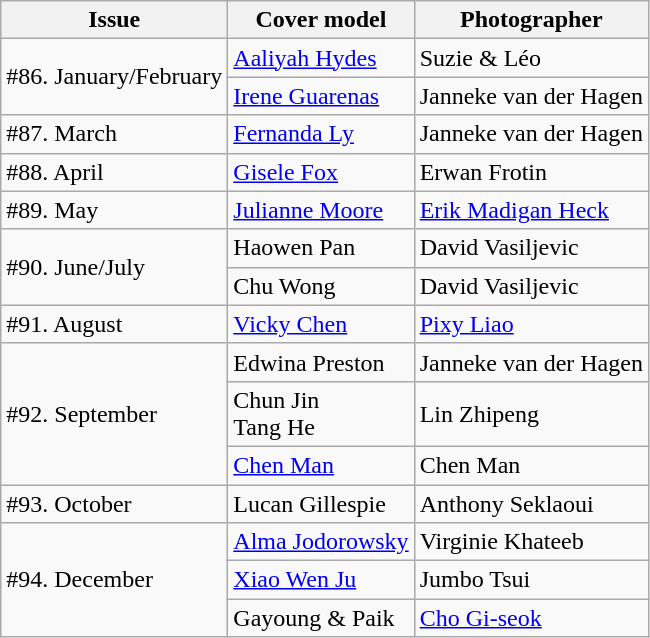<table class="sortable wikitable">
<tr>
<th>Issue</th>
<th>Cover model</th>
<th>Photographer</th>
</tr>
<tr>
<td rowspan=2>#86. January/February</td>
<td><a href='#'>Aaliyah Hydes</a></td>
<td>Suzie & Léo</td>
</tr>
<tr>
<td><a href='#'>Irene Guarenas</a></td>
<td>Janneke van der Hagen</td>
</tr>
<tr>
<td>#87. March</td>
<td><a href='#'>Fernanda Ly</a></td>
<td>Janneke van der Hagen</td>
</tr>
<tr>
<td>#88. April</td>
<td><a href='#'>Gisele Fox</a></td>
<td>Erwan Frotin</td>
</tr>
<tr>
<td>#89. May</td>
<td><a href='#'>Julianne Moore</a></td>
<td><a href='#'>Erik Madigan Heck</a></td>
</tr>
<tr>
<td rowspan="2">#90. June/July</td>
<td>Haowen Pan</td>
<td>David Vasiljevic</td>
</tr>
<tr>
<td>Chu Wong</td>
<td>David Vasiljevic</td>
</tr>
<tr>
<td>#91. August</td>
<td><a href='#'>Vicky Chen</a></td>
<td><a href='#'>Pixy Liao</a></td>
</tr>
<tr>
<td rowspan="3">#92. September</td>
<td>Edwina Preston</td>
<td>Janneke van der Hagen</td>
</tr>
<tr>
<td>Chun Jin<br>Tang He</td>
<td>Lin Zhipeng</td>
</tr>
<tr>
<td><a href='#'>Chen Man</a></td>
<td>Chen Man</td>
</tr>
<tr>
<td>#93. October</td>
<td>Lucan Gillespie</td>
<td>Anthony Seklaoui</td>
</tr>
<tr>
<td rowspan="3">#94. December</td>
<td><a href='#'>Alma Jodorowsky</a></td>
<td>Virginie Khateeb</td>
</tr>
<tr>
<td><a href='#'>Xiao Wen Ju</a></td>
<td>Jumbo Tsui</td>
</tr>
<tr>
<td>Gayoung & Paik</td>
<td><a href='#'>Cho Gi-seok</a></td>
</tr>
</table>
